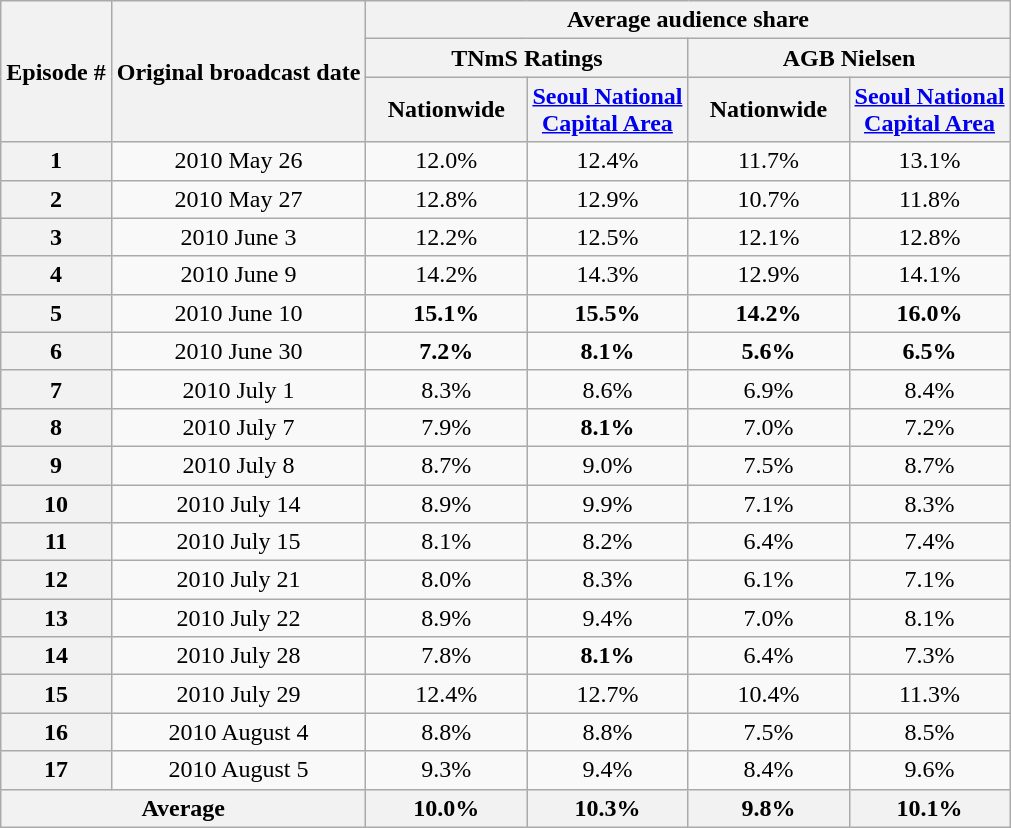<table class=wikitable style="text-align:center">
<tr>
<th rowspan="3">Episode #</th>
<th rowspan="3">Original broadcast date</th>
<th colspan="4">Average audience share</th>
</tr>
<tr>
<th colspan="2">TNmS Ratings</th>
<th colspan="2">AGB Nielsen</th>
</tr>
<tr>
<th width=100>Nationwide</th>
<th width=100><a href='#'>Seoul National Capital Area</a></th>
<th width=100>Nationwide</th>
<th width=100><a href='#'>Seoul National Capital Area</a></th>
</tr>
<tr>
<th>1</th>
<td>2010 May 26</td>
<td>12.0%</td>
<td>12.4%</td>
<td>11.7%</td>
<td>13.1%</td>
</tr>
<tr>
<th>2</th>
<td>2010 May 27</td>
<td>12.8%</td>
<td>12.9%</td>
<td>10.7%</td>
<td>11.8%</td>
</tr>
<tr>
<th>3</th>
<td>2010 June 3</td>
<td>12.2%</td>
<td>12.5%</td>
<td>12.1%</td>
<td>12.8%</td>
</tr>
<tr>
<th>4</th>
<td>2010 June 9</td>
<td>14.2%</td>
<td>14.3%</td>
<td>12.9%</td>
<td>14.1%</td>
</tr>
<tr>
<th>5</th>
<td>2010 June 10</td>
<td><span><strong>15.1%</strong></span></td>
<td><span><strong>15.5%</strong></span></td>
<td><span><strong>14.2%</strong></span></td>
<td><span><strong>16.0%</strong></span></td>
</tr>
<tr>
<th>6</th>
<td>2010 June 30</td>
<td><span><strong>7.2%</strong></span></td>
<td><span><strong>8.1%</strong></span></td>
<td><span><strong>5.6%</strong></span></td>
<td><span><strong>6.5%</strong></span></td>
</tr>
<tr>
<th>7</th>
<td>2010 July 1</td>
<td>8.3%</td>
<td>8.6%</td>
<td>6.9%</td>
<td>8.4%</td>
</tr>
<tr>
<th>8</th>
<td>2010 July 7</td>
<td>7.9%</td>
<td><span><strong>8.1%</strong></span></td>
<td>7.0%</td>
<td>7.2%</td>
</tr>
<tr>
<th>9</th>
<td>2010 July 8</td>
<td>8.7%</td>
<td>9.0%</td>
<td>7.5%</td>
<td>8.7%</td>
</tr>
<tr>
<th>10</th>
<td>2010 July 14</td>
<td>8.9%</td>
<td>9.9%</td>
<td>7.1%</td>
<td>8.3%</td>
</tr>
<tr>
<th>11</th>
<td>2010 July 15</td>
<td>8.1%</td>
<td>8.2%</td>
<td>6.4%</td>
<td>7.4%</td>
</tr>
<tr>
<th>12</th>
<td>2010 July 21</td>
<td>8.0%</td>
<td>8.3%</td>
<td>6.1%</td>
<td>7.1%</td>
</tr>
<tr>
<th>13</th>
<td>2010 July 22</td>
<td>8.9%</td>
<td>9.4%</td>
<td>7.0%</td>
<td>8.1%</td>
</tr>
<tr>
<th>14</th>
<td>2010 July 28</td>
<td>7.8%</td>
<td><span><strong>8.1%</strong></span></td>
<td>6.4%</td>
<td>7.3%</td>
</tr>
<tr>
<th>15</th>
<td>2010 July 29</td>
<td>12.4%</td>
<td>12.7%</td>
<td>10.4%</td>
<td>11.3%</td>
</tr>
<tr>
<th>16</th>
<td>2010 August 4</td>
<td>8.8%</td>
<td>8.8%</td>
<td>7.5%</td>
<td>8.5%</td>
</tr>
<tr>
<th>17</th>
<td>2010 August 5</td>
<td>9.3%</td>
<td>9.4%</td>
<td>8.4%</td>
<td>9.6%</td>
</tr>
<tr>
<th colspan=2>Average</th>
<th>10.0%</th>
<th>10.3%</th>
<th>9.8%</th>
<th>10.1%</th>
</tr>
</table>
